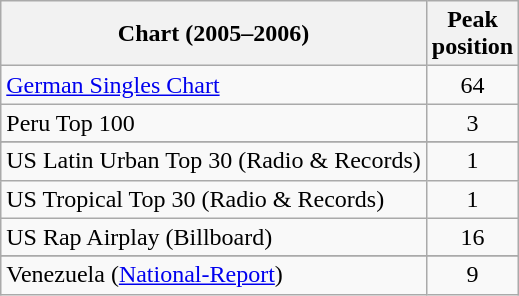<table class="wikitable sortable">
<tr>
<th>Chart (2005–2006)</th>
<th>Peak<br>position</th>
</tr>
<tr>
<td><a href='#'>German Singles Chart</a></td>
<td align="center">64</td>
</tr>
<tr>
<td>Peru Top 100</td>
<td align="center">3</td>
</tr>
<tr>
</tr>
<tr>
</tr>
<tr>
<td>US Latin Urban Top 30 (Radio & Records)</td>
<td align="center">1</td>
</tr>
<tr>
<td>US Tropical Top 30 (Radio & Records)</td>
<td align="center">1</td>
</tr>
<tr>
<td>US Rap Airplay (Billboard)</td>
<td align="center">16</td>
</tr>
<tr>
</tr>
<tr>
</tr>
<tr>
</tr>
<tr>
<td>Venezuela (<a href='#'>National-Report</a>)</td>
<td align="center">9</td>
</tr>
</table>
